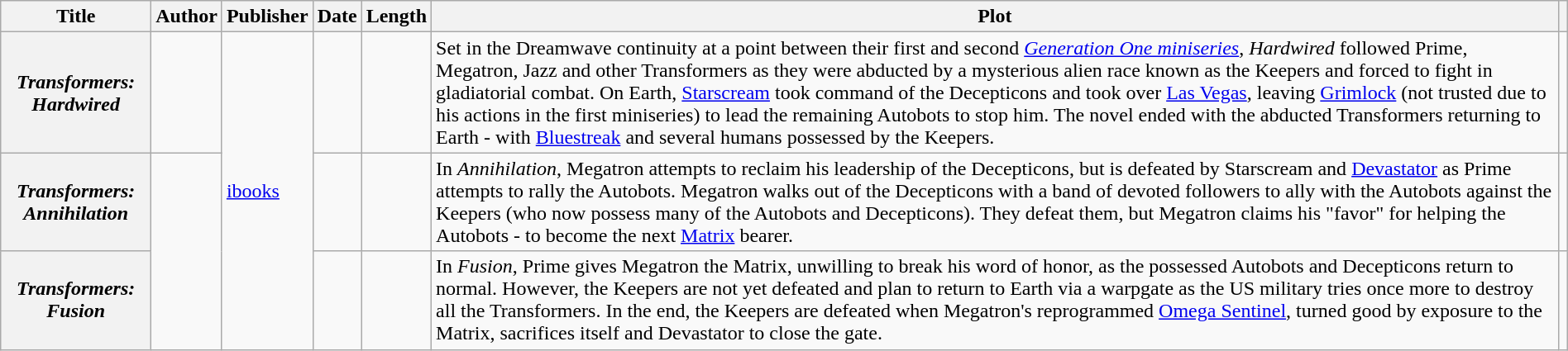<table class="wikitable plainrowheaders sortable" style="margin-right: 0;">
<tr>
<th scope="col">Title</th>
<th scope="col">Author</th>
<th scope="col">Publisher</th>
<th scope="col">Date</th>
<th scope="col">Length</th>
<th scope="col" class="unsortable">Plot</th>
<th scope="col" class="unsortable"></th>
</tr>
<tr>
<th scope="row"><em>Transformers: Hardwired</em></th>
<td></td>
<td rowspan="3"><a href='#'>ibooks</a></td>
<td></td>
<td></td>
<td>Set in the Dreamwave continuity at a point between their first and second <em><a href='#'>Generation One miniseries</a></em>, <em>Hardwired</em> followed Prime, Megatron, Jazz and other Transformers as they were abducted by a mysterious alien race known as the Keepers and forced to fight in gladiatorial combat. On Earth, <a href='#'>Starscream</a> took command of the Decepticons and took over <a href='#'>Las Vegas</a>, leaving <a href='#'>Grimlock</a> (not trusted due to his actions in the first miniseries) to lead the remaining Autobots to stop him. The novel ended with the abducted Transformers returning to Earth - with <a href='#'>Bluestreak</a> and several humans possessed by the Keepers.</td>
<td style="text-align: center;"></td>
</tr>
<tr>
<th scope="row"><em>Transformers: Annihilation</em></th>
<td rowspan="2"></td>
<td></td>
<td></td>
<td>In <em>Annihilation</em>, Megatron attempts to reclaim his leadership of the Decepticons, but is defeated by Starscream and <a href='#'>Devastator</a> as Prime attempts to rally the Autobots. Megatron walks out of the Decepticons with a band of devoted followers to ally with the Autobots against the Keepers (who now possess many of the Autobots and Decepticons). They defeat them, but Megatron claims his "favor" for helping the Autobots - to become the next <a href='#'>Matrix</a> bearer.</td>
<td style="text-align: center;"></td>
</tr>
<tr>
<th scope="row"><em>Transformers: Fusion</em></th>
<td></td>
<td></td>
<td>In <em>Fusion</em>, Prime gives Megatron the Matrix, unwilling to break his word of honor, as the possessed Autobots and Decepticons return to normal. However, the Keepers are not yet defeated and plan to return to Earth via a warpgate as the US military tries once more to destroy all the Transformers. In the end, the Keepers are defeated when Megatron's reprogrammed <a href='#'>Omega Sentinel</a>, turned good by exposure to the Matrix, sacrifices itself and Devastator to close the gate.</td>
<td style="text-align: center;"></td>
</tr>
</table>
